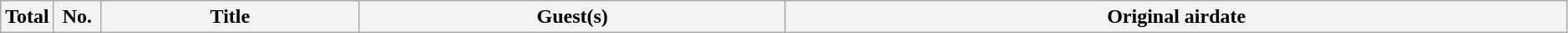<table class="wikitable plainrowheaders" style="width:99%;">
<tr>
<th style="width:30px;">Total</th>
<th style="width:30px;">No.</th>
<th>Title</th>
<th>Guest(s)</th>
<th>Original airdate<br>





</th>
</tr>
</table>
